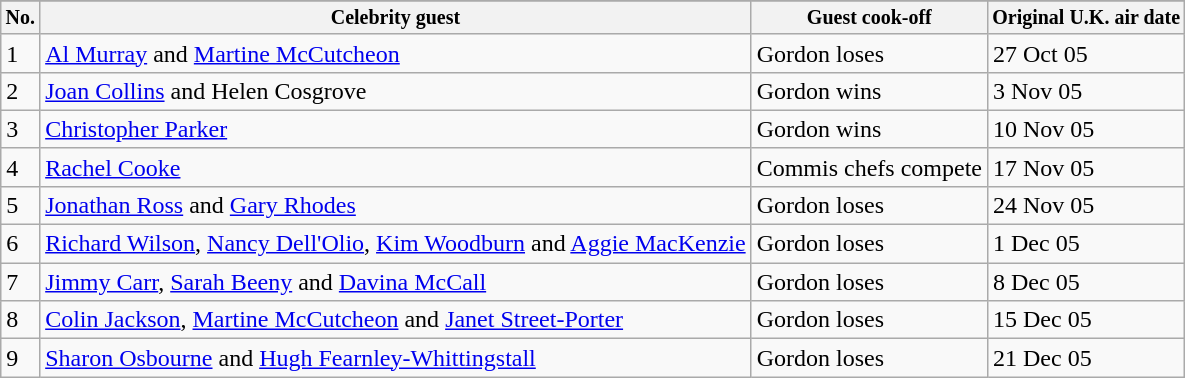<table class="wikitable">
<tr>
</tr>
<tr style="font-size:10pt;font-weight:bold">
<th>No.</th>
<th>Celebrity guest</th>
<th>Guest cook-off</th>
<th>Original U.K. air date</th>
</tr>
<tr>
<td>1</td>
<td><a href='#'>Al Murray</a> and <a href='#'>Martine McCutcheon</a></td>
<td>Gordon loses</td>
<td>27 Oct 05</td>
</tr>
<tr>
<td>2</td>
<td><a href='#'>Joan Collins</a> and Helen Cosgrove</td>
<td>Gordon wins</td>
<td>3 Nov 05</td>
</tr>
<tr>
<td>3</td>
<td><a href='#'>Christopher Parker</a></td>
<td>Gordon wins</td>
<td>10 Nov 05</td>
</tr>
<tr>
<td>4</td>
<td><a href='#'>Rachel Cooke</a></td>
<td>Commis chefs compete</td>
<td>17 Nov 05</td>
</tr>
<tr>
<td>5</td>
<td><a href='#'>Jonathan Ross</a> and <a href='#'>Gary Rhodes</a></td>
<td>Gordon loses</td>
<td>24 Nov 05</td>
</tr>
<tr>
<td>6</td>
<td><a href='#'>Richard Wilson</a>, <a href='#'>Nancy Dell'Olio</a>, <a href='#'>Kim Woodburn</a> and <a href='#'>Aggie MacKenzie</a></td>
<td>Gordon loses</td>
<td>1 Dec 05</td>
</tr>
<tr>
<td>7</td>
<td><a href='#'>Jimmy Carr</a>, <a href='#'>Sarah Beeny</a> and <a href='#'>Davina McCall</a></td>
<td>Gordon loses</td>
<td>8 Dec 05</td>
</tr>
<tr>
<td>8</td>
<td><a href='#'>Colin Jackson</a>, <a href='#'>Martine McCutcheon</a> and <a href='#'>Janet Street-Porter</a></td>
<td>Gordon loses</td>
<td>15 Dec 05</td>
</tr>
<tr>
<td>9</td>
<td><a href='#'>Sharon Osbourne</a> and <a href='#'>Hugh Fearnley-Whittingstall</a></td>
<td>Gordon loses</td>
<td>21 Dec 05</td>
</tr>
</table>
